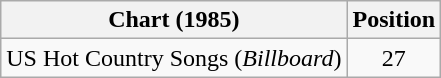<table class="wikitable">
<tr>
<th>Chart (1985)</th>
<th>Position</th>
</tr>
<tr>
<td>US Hot Country Songs (<em>Billboard</em>)</td>
<td align="center">27</td>
</tr>
</table>
